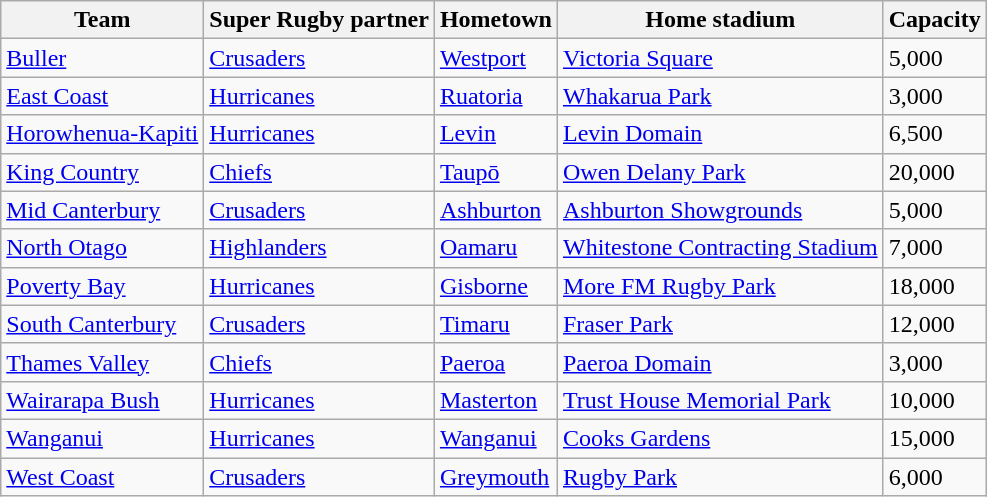<table class="wikitable">
<tr>
<th>Team</th>
<th>Super Rugby partner</th>
<th>Hometown</th>
<th>Home stadium</th>
<th>Capacity</th>
</tr>
<tr>
<td><a href='#'>Buller</a></td>
<td><a href='#'>Crusaders</a></td>
<td><a href='#'>Westport</a></td>
<td><a href='#'>Victoria Square</a></td>
<td>5,000</td>
</tr>
<tr>
<td><a href='#'>East Coast</a></td>
<td><a href='#'>Hurricanes</a></td>
<td><a href='#'>Ruatoria</a></td>
<td><a href='#'>Whakarua Park</a></td>
<td>3,000</td>
</tr>
<tr>
<td><a href='#'>Horowhenua-Kapiti</a></td>
<td><a href='#'>Hurricanes</a></td>
<td><a href='#'>Levin</a></td>
<td><a href='#'>Levin Domain</a></td>
<td>6,500</td>
</tr>
<tr>
<td><a href='#'>King Country</a></td>
<td><a href='#'>Chiefs</a></td>
<td><a href='#'>Taupō</a></td>
<td><a href='#'>Owen Delany Park</a></td>
<td>20,000</td>
</tr>
<tr>
<td><a href='#'>Mid Canterbury</a></td>
<td><a href='#'>Crusaders</a></td>
<td><a href='#'>Ashburton</a></td>
<td><a href='#'>Ashburton Showgrounds</a></td>
<td>5,000</td>
</tr>
<tr>
<td><a href='#'>North Otago</a></td>
<td><a href='#'>Highlanders</a></td>
<td><a href='#'>Oamaru</a></td>
<td><a href='#'>Whitestone Contracting Stadium</a></td>
<td>7,000</td>
</tr>
<tr>
<td><a href='#'>Poverty Bay</a></td>
<td><a href='#'>Hurricanes</a></td>
<td><a href='#'>Gisborne</a></td>
<td><a href='#'>More FM Rugby Park</a></td>
<td>18,000</td>
</tr>
<tr>
<td><a href='#'>South Canterbury</a></td>
<td><a href='#'>Crusaders</a></td>
<td><a href='#'>Timaru</a></td>
<td><a href='#'>Fraser Park</a></td>
<td>12,000</td>
</tr>
<tr>
<td><a href='#'>Thames Valley</a></td>
<td><a href='#'>Chiefs</a></td>
<td><a href='#'>Paeroa</a></td>
<td><a href='#'>Paeroa Domain</a></td>
<td>3,000</td>
</tr>
<tr>
<td><a href='#'>Wairarapa Bush</a></td>
<td><a href='#'>Hurricanes</a></td>
<td><a href='#'>Masterton</a></td>
<td><a href='#'>Trust House Memorial Park</a></td>
<td>10,000</td>
</tr>
<tr>
<td><a href='#'>Wanganui</a></td>
<td><a href='#'>Hurricanes</a></td>
<td><a href='#'>Wanganui</a></td>
<td><a href='#'>Cooks Gardens</a></td>
<td>15,000</td>
</tr>
<tr>
<td><a href='#'>West Coast</a></td>
<td><a href='#'>Crusaders</a></td>
<td><a href='#'>Greymouth</a></td>
<td><a href='#'>Rugby Park</a></td>
<td>6,000</td>
</tr>
</table>
